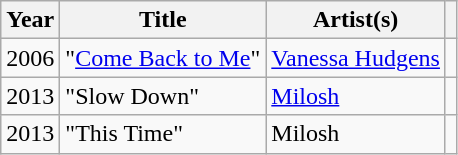<table class="wikitable sortable">
<tr>
<th scope="col">Year</th>
<th scope="col">Title</th>
<th scope="col">Artist(s)</th>
<th scope="col" class="unsortable"></th>
</tr>
<tr>
<td>2006</td>
<td>"<a href='#'>Come Back to Me</a>"</td>
<td><a href='#'>Vanessa Hudgens</a></td>
<td style="text-align:center;"></td>
</tr>
<tr>
<td>2013</td>
<td>"Slow Down"</td>
<td><a href='#'>Milosh</a></td>
<td style="text-align:center;"></td>
</tr>
<tr>
<td>2013</td>
<td>"This Time"</td>
<td>Milosh</td>
<td style="text-align:center;"></td>
</tr>
</table>
